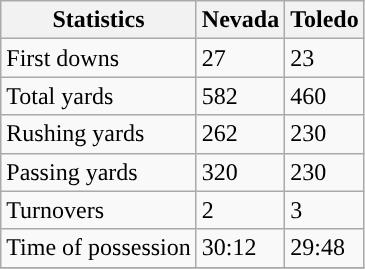<table class="wikitable">
<tr>
<th>Statistics</th>
<th>Nevada</th>
<th>Toledo</th>
</tr>
<tr>
<td>First downs</td>
<td>27</td>
<td>23</td>
</tr>
<tr>
<td>Total yards</td>
<td>582</td>
<td>460</td>
</tr>
<tr>
<td>Rushing yards</td>
<td>262</td>
<td>230</td>
</tr>
<tr>
<td>Passing yards</td>
<td>320</td>
<td>230</td>
</tr>
<tr>
<td>Turnovers</td>
<td>2</td>
<td>3</td>
</tr>
<tr>
<td>Time of possession</td>
<td>30:12</td>
<td>29:48</td>
</tr>
<tr>
</tr>
</table>
